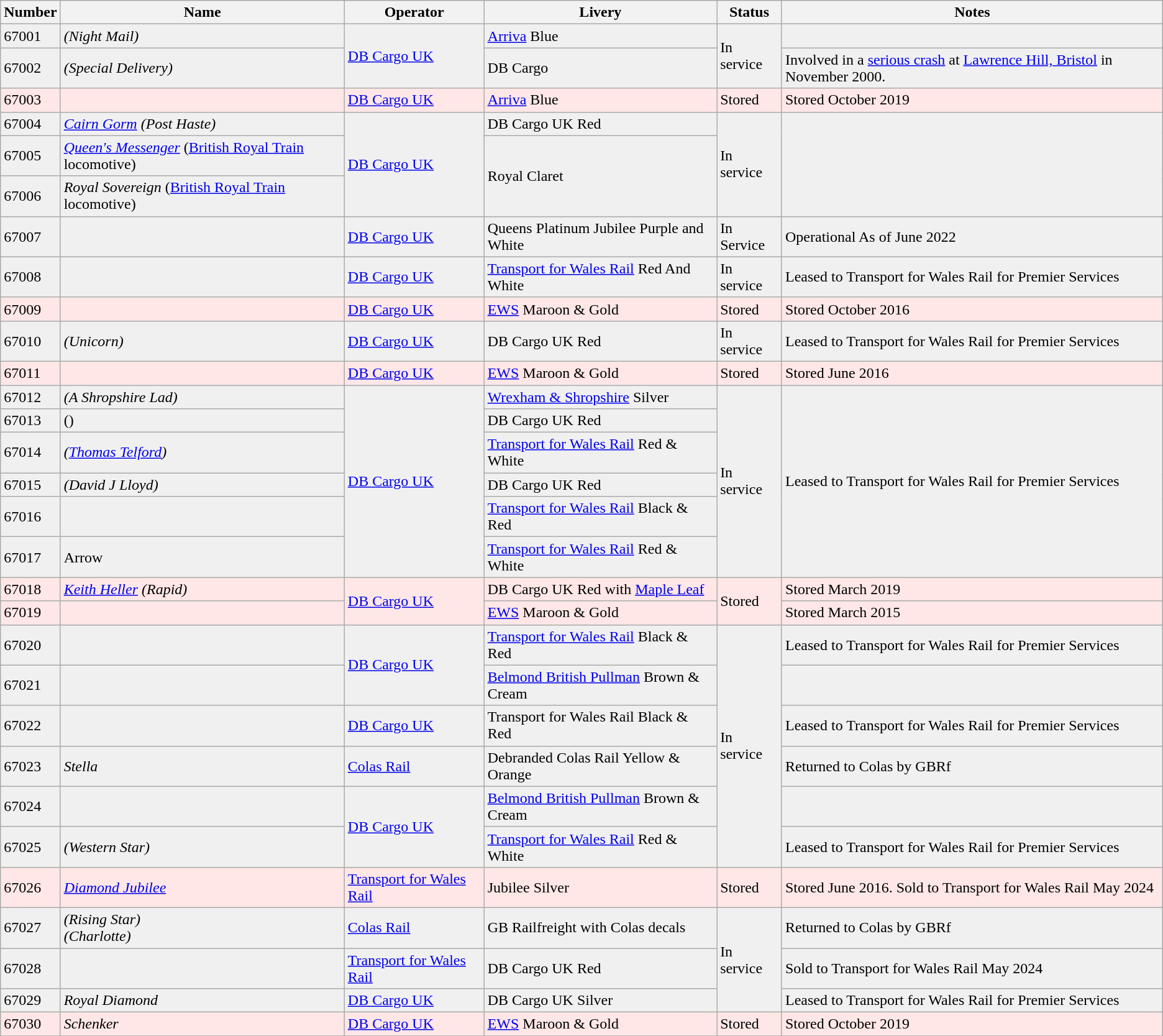<table class="wikitable">
<tr>
<th>Number</th>
<th>Name</th>
<th>Operator</th>
<th>Livery</th>
<th>Status</th>
<th>Notes</th>
</tr>
<tr bgcolor=#f0f0f0>
<td>67001</td>
<td><em>(Night Mail)</em></td>
<td rowspan="2"><a href='#'>DB Cargo UK</a></td>
<td><a href='#'>Arriva</a> Blue</td>
<td rowspan="2">In service</td>
<td></td>
</tr>
<tr bgcolor=#f0f0f0>
<td>67002</td>
<td><em>(Special Delivery)</em></td>
<td>DB Cargo</td>
<td>Involved in a <a href='#'>serious crash</a> at <a href='#'>Lawrence Hill, Bristol</a> in November 2000.</td>
</tr>
<tr bgcolor=#fee7e6>
<td>67003</td>
<td></td>
<td><a href='#'>DB Cargo UK</a></td>
<td><a href='#'>Arriva</a> Blue</td>
<td>Stored</td>
<td>Stored October 2019</td>
</tr>
<tr bgcolor=#f0f0f0>
<td>67004</td>
<td><em><a href='#'>Cairn Gorm</a> (Post Haste)</em></td>
<td rowspan="3"><a href='#'>DB Cargo UK</a></td>
<td>DB Cargo UK Red</td>
<td rowspan="3">In service</td>
<td rowspan="3"></td>
</tr>
<tr bgcolor=#f0f0f0>
<td>67005</td>
<td><em><a href='#'>Queen's Messenger</a></em> (<a href='#'>British Royal Train</a> locomotive)</td>
<td rowspan="2">Royal Claret</td>
</tr>
<tr bgcolor=#f0f0f0>
<td>67006</td>
<td><em>Royal Sovereign</em> (<a href='#'>British Royal Train</a> locomotive)</td>
</tr>
<tr bgcolor=#f0f0f0>
<td>67007</td>
<td></td>
<td><a href='#'>DB Cargo UK</a></td>
<td>Queens Platinum Jubilee Purple and White</td>
<td>In Service</td>
<td>Operational As of June 2022</td>
</tr>
<tr bgcolor=#f0f0f0>
<td>67008</td>
<td></td>
<td><a href='#'>DB Cargo UK</a></td>
<td><a href='#'>Transport for Wales Rail</a> Red And White</td>
<td>In service</td>
<td>Leased to Transport for Wales Rail for Premier Services</td>
</tr>
<tr bgcolor=#fee7e6>
<td>67009</td>
<td></td>
<td><a href='#'>DB Cargo UK</a></td>
<td><a href='#'>EWS</a> Maroon & Gold</td>
<td>Stored</td>
<td>Stored October 2016</td>
</tr>
<tr bgcolor=#f0f0f0>
<td>67010</td>
<td><em>(Unicorn)</em></td>
<td><a href='#'>DB Cargo UK</a></td>
<td>DB Cargo UK Red</td>
<td>In service</td>
<td>Leased to Transport for Wales Rail for Premier Services</td>
</tr>
<tr bgcolor=#fee7e6>
<td>67011</td>
<td></td>
<td><a href='#'>DB Cargo UK</a></td>
<td><a href='#'>EWS</a> Maroon & Gold</td>
<td>Stored</td>
<td>Stored June 2016</td>
</tr>
<tr bgcolor=#f0f0f0>
<td>67012</td>
<td><em>(A Shropshire Lad)</em></td>
<td rowspan="6"><a href='#'>DB Cargo UK</a></td>
<td><a href='#'>Wrexham & Shropshire</a> Silver</td>
<td rowspan="6">In service</td>
<td rowspan="6">Leased to Transport for Wales Rail for Premier Services</td>
</tr>
<tr bgcolor=#f0f0f0>
<td>67013</td>
<td>()</td>
<td>DB Cargo UK Red</td>
</tr>
<tr bgcolor=#f0f0f0>
<td>67014</td>
<td><em>(<a href='#'>Thomas Telford</a>)</em></td>
<td><a href='#'>Transport for Wales Rail</a> Red & White</td>
</tr>
<tr bgcolor=#f0f0f0>
<td>67015</td>
<td><em>(David J Lloyd)</em></td>
<td>DB Cargo UK Red</td>
</tr>
<tr bgcolor=#f0f0f0>
<td>67016</td>
<td></td>
<td><a href='#'>Transport for Wales Rail</a> Black & Red </td>
</tr>
<tr bgcolor=#f0f0f0>
<td>67017</td>
<td>Arrow</td>
<td><a href='#'>Transport for Wales Rail</a> Red & White</td>
</tr>
<tr bgcolor=#fee7e6>
<td>67018</td>
<td><em><a href='#'>Keith Heller</a> (Rapid)</em></td>
<td rowspan="2"><a href='#'>DB Cargo UK</a></td>
<td>DB Cargo UK Red with <a href='#'>Maple Leaf</a></td>
<td rowspan="2">Stored</td>
<td>Stored March 2019</td>
</tr>
<tr bgcolor=#fee7e6>
<td>67019</td>
<td></td>
<td><a href='#'>EWS</a> Maroon & Gold</td>
<td>Stored March 2015</td>
</tr>
<tr bgcolor=#f0f0f0>
<td>67020</td>
<td></td>
<td rowspan="2"><a href='#'>DB Cargo UK</a></td>
<td><a href='#'>Transport for Wales Rail</a> Black & Red</td>
<td rowspan="6">In service</td>
<td>Leased to Transport for Wales Rail for Premier Services</td>
</tr>
<tr bgcolor=#f0f0f0>
<td>67021</td>
<td></td>
<td><a href='#'>Belmond British Pullman</a> Brown & Cream</td>
<td></td>
</tr>
<tr bgcolor=#f0f0f0>
<td>67022</td>
<td></td>
<td><a href='#'>DB Cargo UK</a></td>
<td>Transport for Wales Rail Black & Red</td>
<td>Leased to Transport for Wales Rail for Premier Services</td>
</tr>
<tr bgcolor=#f0f0f0>
<td>67023</td>
<td><em>Stella</em></td>
<td><a href='#'>Colas Rail</a></td>
<td>Debranded Colas Rail Yellow & Orange</td>
<td>Returned to Colas by GBRf</td>
</tr>
<tr bgcolor=#f0f0f0>
<td>67024</td>
<td></td>
<td rowspan="2"><a href='#'>DB Cargo UK</a></td>
<td><a href='#'>Belmond British Pullman</a> Brown & Cream</td>
<td></td>
</tr>
<tr bgcolor=#f0f0f0>
<td>67025</td>
<td><em>(Western Star)</em></td>
<td><a href='#'>Transport for Wales Rail</a> Red & White</td>
<td>Leased to Transport for Wales Rail for Premier Services</td>
</tr>
<tr bgcolor=#fee7e6>
<td>67026</td>
<td><em><a href='#'>Diamond Jubilee</a></em></td>
<td><a href='#'>Transport for Wales Rail</a></td>
<td>Jubilee Silver</td>
<td>Stored</td>
<td>Stored June 2016. Sold to Transport for Wales Rail May 2024</td>
</tr>
<tr bgcolor=#f0f0f0>
<td>67027</td>
<td><em>(Rising Star)</em><br><em>(Charlotte)</em></td>
<td><a href='#'>Colas Rail</a></td>
<td>GB Railfreight with Colas decals</td>
<td rowspan="3">In service</td>
<td>Returned to Colas by GBRf</td>
</tr>
<tr bgcolor=#f0f0f0>
<td>67028</td>
<td></td>
<td><a href='#'>Transport for Wales Rail</a></td>
<td>DB Cargo UK Red</td>
<td>Sold to Transport for Wales Rail May 2024</td>
</tr>
<tr bgcolor=#f0f0f0>
<td>67029</td>
<td><em>Royal Diamond</em></td>
<td><a href='#'>DB Cargo UK</a></td>
<td>DB Cargo UK Silver</td>
<td>Leased to Transport for Wales Rail for Premier Services</td>
</tr>
<tr bgcolor=#fee7e6>
<td>67030</td>
<td><em>Schenker</em></td>
<td><a href='#'>DB Cargo UK</a></td>
<td><a href='#'>EWS</a> Maroon & Gold</td>
<td>Stored</td>
<td>Stored October 2019</td>
</tr>
<tr>
</tr>
</table>
